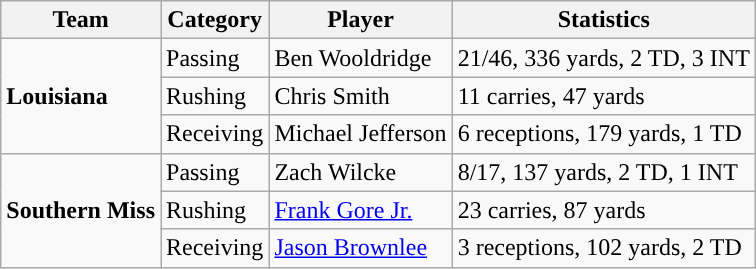<table class="wikitable" style="float: left;">
<tr>
<th>Team</th>
<th>Category</th>
<th>Player</th>
<th>Statistics</th>
</tr>
<tr>
<td rowspan=3><strong>Louisiana</strong></td>
<td>Passing</td>
<td>Ben Wooldridge</td>
<td>21/46, 336 yards, 2 TD, 3 INT</td>
</tr>
<tr>
<td>Rushing</td>
<td>Chris Smith</td>
<td>11 carries, 47 yards</td>
</tr>
<tr>
<td>Receiving</td>
<td>Michael Jefferson</td>
<td>6 receptions, 179 yards, 1 TD</td>
</tr>
<tr>
<td rowspan=3><strong>Southern Miss</strong></td>
<td>Passing</td>
<td>Zach Wilcke</td>
<td>8/17, 137 yards, 2 TD, 1 INT</td>
</tr>
<tr>
<td>Rushing</td>
<td><a href='#'>Frank Gore Jr.</a></td>
<td>23 carries, 87 yards</td>
</tr>
<tr>
<td>Receiving</td>
<td><a href='#'>Jason Brownlee</a></td>
<td>3 receptions, 102 yards, 2 TD</td>
</tr>
</table>
